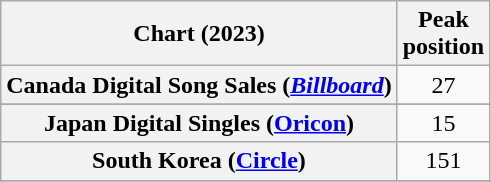<table class="wikitable sortable plainrowheaders" style="text-align:center">
<tr>
<th scope="col">Chart (2023)</th>
<th scope="col">Peak<br>position</th>
</tr>
<tr>
<th scope="row">Canada Digital Song Sales (<em><a href='#'>Billboard</a></em>)</th>
<td>27</td>
</tr>
<tr>
</tr>
<tr>
<th scope="row">Japan Digital Singles (<a href='#'>Oricon</a>)</th>
<td>15</td>
</tr>
<tr>
<th scope="row">South Korea (<a href='#'>Circle</a>)</th>
<td>151</td>
</tr>
<tr>
</tr>
</table>
